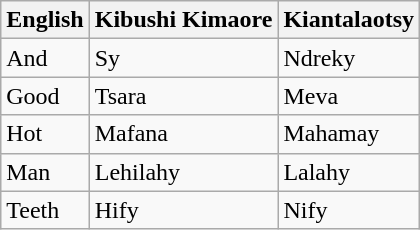<table class="wikitable sortable">
<tr>
<th>English</th>
<th>Kibushi Kimaore</th>
<th>Kiantalaotsy</th>
</tr>
<tr>
<td>And</td>
<td>Sy</td>
<td>Ndreky</td>
</tr>
<tr>
<td>Good</td>
<td>Tsara</td>
<td>Meva</td>
</tr>
<tr>
<td>Hot</td>
<td>Mafana</td>
<td>Mahamay</td>
</tr>
<tr>
<td>Man</td>
<td>Lehilahy</td>
<td>Lalahy</td>
</tr>
<tr>
<td>Teeth</td>
<td>Hify</td>
<td>Nify</td>
</tr>
</table>
